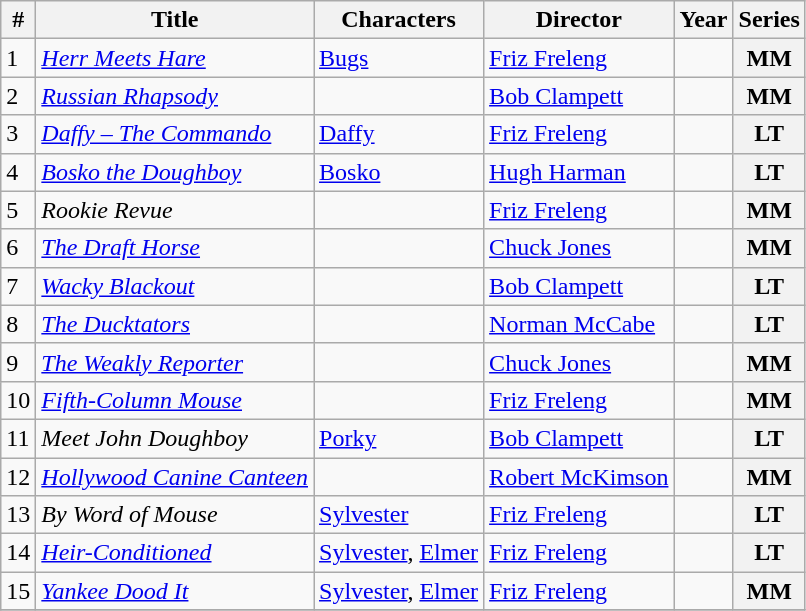<table class="wikitable sortable">
<tr>
<th>#</th>
<th>Title</th>
<th>Characters</th>
<th>Director</th>
<th>Year</th>
<th>Series</th>
</tr>
<tr>
<td>1</td>
<td><em><a href='#'>Herr Meets Hare</a></em></td>
<td><a href='#'>Bugs</a></td>
<td><a href='#'>Friz Freleng</a></td>
<td></td>
<th>MM</th>
</tr>
<tr>
<td>2</td>
<td><em><a href='#'>Russian Rhapsody</a></em></td>
<td></td>
<td><a href='#'>Bob Clampett</a></td>
<td></td>
<th>MM</th>
</tr>
<tr>
<td>3</td>
<td><em><a href='#'>Daffy – The Commando</a></em></td>
<td><a href='#'>Daffy</a></td>
<td><a href='#'>Friz Freleng</a></td>
<td></td>
<th>LT</th>
</tr>
<tr>
<td>4</td>
<td><em><a href='#'>Bosko the Doughboy</a></em></td>
<td><a href='#'>Bosko</a></td>
<td><a href='#'>Hugh Harman</a></td>
<td></td>
<th>LT</th>
</tr>
<tr>
<td>5</td>
<td><em>Rookie Revue</em></td>
<td></td>
<td><a href='#'>Friz Freleng</a></td>
<td></td>
<th>MM</th>
</tr>
<tr>
<td>6</td>
<td><em><a href='#'>The Draft Horse</a></em></td>
<td></td>
<td><a href='#'>Chuck Jones</a></td>
<td></td>
<th>MM</th>
</tr>
<tr>
<td>7</td>
<td><em><a href='#'>Wacky Blackout</a></em></td>
<td></td>
<td><a href='#'>Bob Clampett</a></td>
<td></td>
<th>LT</th>
</tr>
<tr>
<td>8</td>
<td><em><a href='#'>The Ducktators</a></em></td>
<td></td>
<td><a href='#'>Norman McCabe</a></td>
<td></td>
<th>LT</th>
</tr>
<tr>
<td>9</td>
<td><em><a href='#'>The Weakly Reporter</a></em></td>
<td></td>
<td><a href='#'>Chuck Jones</a></td>
<td></td>
<th>MM</th>
</tr>
<tr>
<td>10</td>
<td><em><a href='#'>Fifth-Column Mouse</a></em></td>
<td></td>
<td><a href='#'>Friz Freleng</a></td>
<td></td>
<th>MM</th>
</tr>
<tr>
<td>11</td>
<td><em>Meet John Doughboy</em></td>
<td><a href='#'>Porky</a></td>
<td><a href='#'>Bob Clampett</a></td>
<td></td>
<th>LT</th>
</tr>
<tr>
<td>12</td>
<td><em><a href='#'>Hollywood Canine Canteen</a></em></td>
<td></td>
<td><a href='#'>Robert McKimson</a></td>
<td></td>
<th>MM</th>
</tr>
<tr>
<td>13</td>
<td><em>By Word of Mouse</em></td>
<td><a href='#'>Sylvester</a></td>
<td><a href='#'>Friz Freleng</a></td>
<td></td>
<th>LT</th>
</tr>
<tr>
<td>14</td>
<td><em><a href='#'>Heir-Conditioned</a></em></td>
<td><a href='#'>Sylvester</a>, <a href='#'>Elmer</a></td>
<td><a href='#'>Friz Freleng</a></td>
<td></td>
<th>LT</th>
</tr>
<tr>
<td>15</td>
<td><em><a href='#'>Yankee Dood It</a></em></td>
<td><a href='#'>Sylvester</a>, <a href='#'>Elmer</a></td>
<td><a href='#'>Friz Freleng</a></td>
<td></td>
<th>MM</th>
</tr>
<tr>
</tr>
</table>
